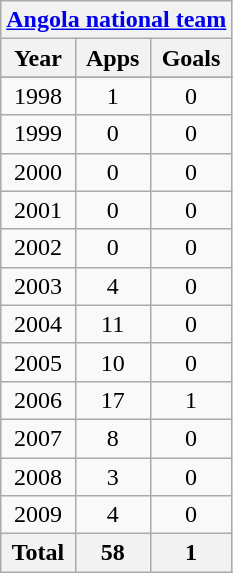<table class="wikitable" style="text-align:center">
<tr>
<th colspan=3><a href='#'>Angola national team</a></th>
</tr>
<tr>
<th>Year</th>
<th>Apps</th>
<th>Goals</th>
</tr>
<tr>
</tr>
<tr>
<td>1998</td>
<td>1</td>
<td>0</td>
</tr>
<tr>
<td>1999</td>
<td>0</td>
<td>0</td>
</tr>
<tr>
<td>2000</td>
<td>0</td>
<td>0</td>
</tr>
<tr>
<td>2001</td>
<td>0</td>
<td>0</td>
</tr>
<tr>
<td>2002</td>
<td>0</td>
<td>0</td>
</tr>
<tr>
<td>2003</td>
<td>4</td>
<td>0</td>
</tr>
<tr>
<td>2004</td>
<td>11</td>
<td>0</td>
</tr>
<tr>
<td>2005</td>
<td>10</td>
<td>0</td>
</tr>
<tr>
<td>2006</td>
<td>17</td>
<td>1</td>
</tr>
<tr>
<td>2007</td>
<td>8</td>
<td>0</td>
</tr>
<tr>
<td>2008</td>
<td>3</td>
<td>0</td>
</tr>
<tr>
<td>2009</td>
<td>4</td>
<td>0</td>
</tr>
<tr>
<th>Total</th>
<th>58</th>
<th>1</th>
</tr>
</table>
